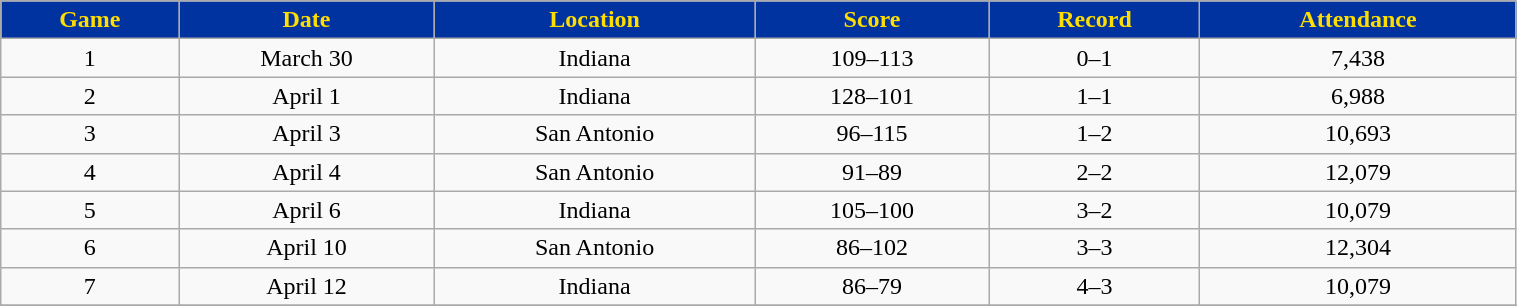<table class="wikitable" width="80%">
<tr align="center"  style="background:#0032A0;color:#FEDD00;">
<td><strong>Game</strong></td>
<td><strong>Date</strong></td>
<td><strong>Location</strong></td>
<td><strong>Score</strong></td>
<td><strong>Record</strong></td>
<td><strong>Attendance</strong></td>
</tr>
<tr style="text-align:center;" bgcolor="">
<td>1</td>
<td>March 30</td>
<td>Indiana</td>
<td>109–113</td>
<td>0–1</td>
<td>7,438</td>
</tr>
<tr align="center" bgcolor="">
<td>2</td>
<td>April 1</td>
<td>Indiana</td>
<td>128–101</td>
<td>1–1</td>
<td>6,988</td>
</tr>
<tr align="center" bgcolor="">
<td>3</td>
<td>April 3</td>
<td>San Antonio</td>
<td>96–115</td>
<td>1–2</td>
<td>10,693</td>
</tr>
<tr align="center" bgcolor="">
<td>4</td>
<td>April 4</td>
<td>San Antonio</td>
<td>91–89</td>
<td>2–2</td>
<td>12,079</td>
</tr>
<tr align="center" bgcolor="">
<td>5</td>
<td>April 6</td>
<td>Indiana</td>
<td>105–100</td>
<td>3–2</td>
<td>10,079</td>
</tr>
<tr align="center" bgcolor="">
<td>6</td>
<td>April 10</td>
<td>San Antonio</td>
<td>86–102</td>
<td>3–3</td>
<td>12,304</td>
</tr>
<tr align="center" bgcolor="">
<td>7</td>
<td>April 12</td>
<td>Indiana</td>
<td>86–79</td>
<td>4–3</td>
<td>10,079</td>
</tr>
<tr align="center" bgcolor="">
</tr>
</table>
